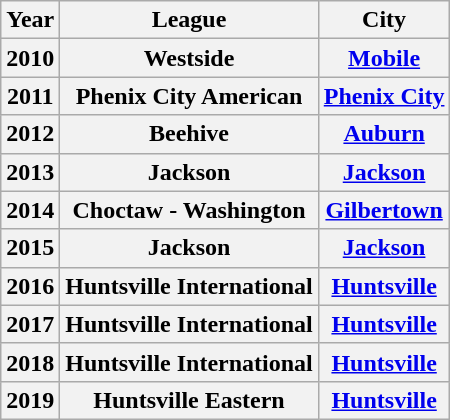<table class="wikitable">
<tr>
<th>Year</th>
<th>League</th>
<th>City</th>
</tr>
<tr>
<th>2010</th>
<th>Westside</th>
<th><a href='#'>Mobile</a></th>
</tr>
<tr>
<th>2011</th>
<th>Phenix City American</th>
<th><a href='#'>Phenix City</a></th>
</tr>
<tr>
<th>2012</th>
<th>Beehive</th>
<th><a href='#'>Auburn</a></th>
</tr>
<tr>
<th>2013</th>
<th>Jackson</th>
<th><a href='#'>Jackson</a></th>
</tr>
<tr>
<th>2014</th>
<th>Choctaw - Washington</th>
<th><a href='#'>Gilbertown</a></th>
</tr>
<tr>
<th>2015</th>
<th>Jackson</th>
<th><a href='#'>Jackson</a></th>
</tr>
<tr>
<th>2016</th>
<th>Huntsville International</th>
<th><a href='#'>Huntsville</a></th>
</tr>
<tr>
<th>2017</th>
<th>Huntsville International</th>
<th><a href='#'>Huntsville</a></th>
</tr>
<tr>
<th>2018</th>
<th>Huntsville International</th>
<th><a href='#'>Huntsville</a></th>
</tr>
<tr>
<th>2019</th>
<th>Huntsville Eastern</th>
<th><a href='#'>Huntsville</a></th>
</tr>
</table>
